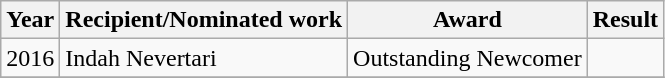<table class="wikitable plainrowheaders">
<tr>
<th width="1em">Year</th>
<th>Recipient/Nominated work</th>
<th>Award</th>
<th>Result</th>
</tr>
<tr>
<td rowspan="1">2016</td>
<td>Indah Nevertari</td>
<td>Outstanding Newcomer</td>
<td></td>
</tr>
<tr>
</tr>
</table>
